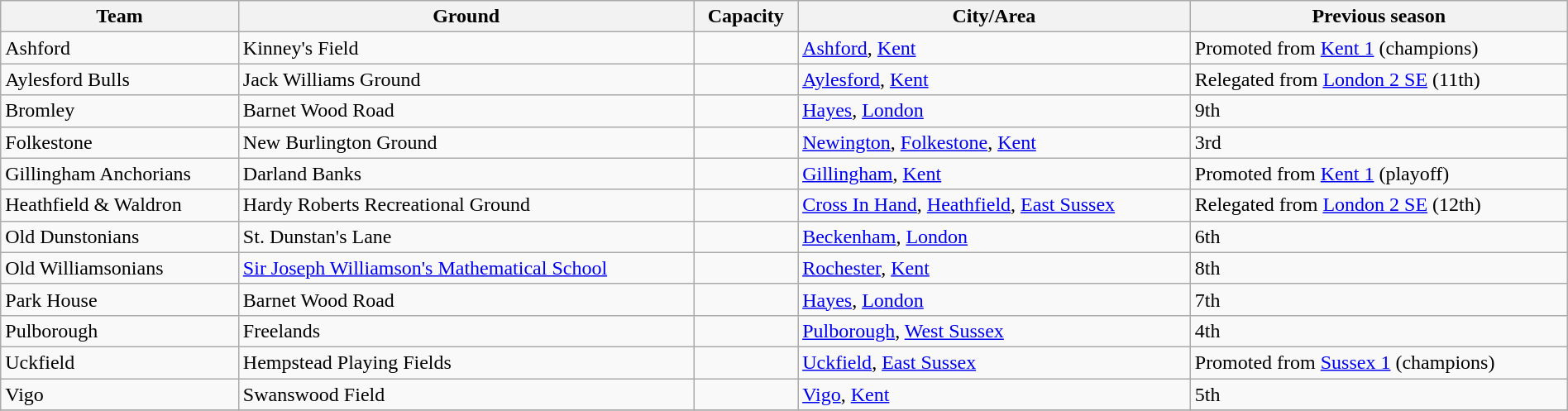<table class="wikitable sortable" width=100%>
<tr>
<th>Team</th>
<th>Ground</th>
<th>Capacity</th>
<th>City/Area</th>
<th>Previous season</th>
</tr>
<tr>
<td>Ashford</td>
<td>Kinney's Field</td>
<td></td>
<td><a href='#'>Ashford</a>, <a href='#'>Kent</a></td>
<td>Promoted from <a href='#'>Kent 1</a> (champions)</td>
</tr>
<tr>
<td>Aylesford Bulls</td>
<td>Jack Williams Ground</td>
<td></td>
<td><a href='#'>Aylesford</a>, <a href='#'>Kent</a></td>
<td>Relegated from <a href='#'>London 2 SE</a> (11th)</td>
</tr>
<tr>
<td>Bromley</td>
<td>Barnet Wood Road</td>
<td></td>
<td><a href='#'>Hayes</a>, <a href='#'>London</a></td>
<td>9th</td>
</tr>
<tr>
<td>Folkestone</td>
<td>New Burlington Ground</td>
<td></td>
<td><a href='#'>Newington</a>, <a href='#'>Folkestone</a>, <a href='#'>Kent</a></td>
<td>3rd</td>
</tr>
<tr>
<td>Gillingham Anchorians</td>
<td>Darland Banks</td>
<td></td>
<td><a href='#'>Gillingham</a>, <a href='#'>Kent</a></td>
<td>Promoted from <a href='#'>Kent 1</a> (playoff)</td>
</tr>
<tr>
<td>Heathfield & Waldron</td>
<td>Hardy Roberts Recreational Ground</td>
<td></td>
<td><a href='#'>Cross In Hand</a>, <a href='#'>Heathfield</a>, <a href='#'>East Sussex</a></td>
<td>Relegated from <a href='#'>London 2 SE</a> (12th)</td>
</tr>
<tr>
<td>Old Dunstonians</td>
<td>St. Dunstan's Lane</td>
<td></td>
<td><a href='#'>Beckenham</a>, <a href='#'>London</a></td>
<td>6th</td>
</tr>
<tr>
<td>Old Williamsonians</td>
<td><a href='#'>Sir Joseph Williamson's Mathematical School</a></td>
<td></td>
<td><a href='#'>Rochester</a>, <a href='#'>Kent</a></td>
<td>8th</td>
</tr>
<tr>
<td>Park House</td>
<td>Barnet Wood Road</td>
<td></td>
<td><a href='#'>Hayes</a>, <a href='#'>London</a></td>
<td>7th</td>
</tr>
<tr>
<td>Pulborough</td>
<td>Freelands</td>
<td></td>
<td><a href='#'>Pulborough</a>, <a href='#'>West Sussex</a></td>
<td>4th</td>
</tr>
<tr>
<td>Uckfield</td>
<td>Hempstead Playing Fields</td>
<td></td>
<td><a href='#'>Uckfield</a>, <a href='#'>East Sussex</a></td>
<td>Promoted from <a href='#'>Sussex 1</a> (champions)</td>
</tr>
<tr>
<td>Vigo</td>
<td>Swanswood Field</td>
<td></td>
<td><a href='#'>Vigo</a>, <a href='#'>Kent</a></td>
<td>5th</td>
</tr>
<tr>
</tr>
</table>
